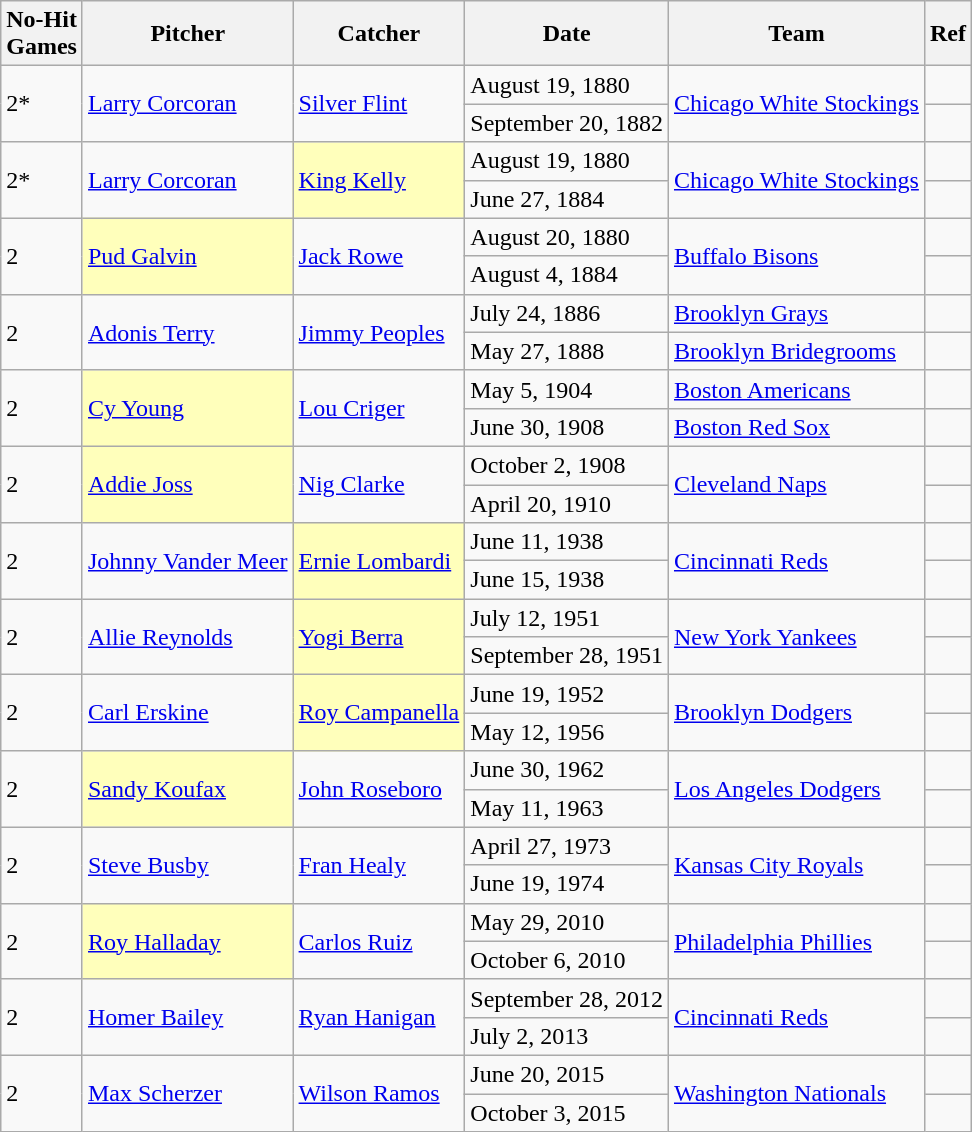<table class="wikitable">
<tr>
<th>No-Hit<br>Games</th>
<th>Pitcher</th>
<th>Catcher</th>
<th>Date</th>
<th>Team</th>
<th>Ref</th>
</tr>
<tr>
<td rowspan="2">2*</td>
<td rowspan="2"><a href='#'>Larry Corcoran</a></td>
<td rowspan="2"><a href='#'>Silver Flint</a></td>
<td>August 19, 1880</td>
<td rowspan="2"><a href='#'>Chicago White Stockings</a></td>
<td></td>
</tr>
<tr>
<td>September 20, 1882</td>
<td></td>
</tr>
<tr>
<td rowspan="2">2*</td>
<td rowspan="2"><a href='#'>Larry Corcoran</a></td>
<td rowspan="2" scope="row" style="background:#ffb;"><a href='#'>King Kelly</a></td>
<td>August 19, 1880</td>
<td rowspan="2"><a href='#'>Chicago White Stockings</a></td>
<td></td>
</tr>
<tr>
<td>June 27, 1884</td>
<td></td>
</tr>
<tr>
<td rowspan="2">2</td>
<td rowspan="2" scope="row" style="background:#ffb;"><a href='#'>Pud Galvin</a></td>
<td rowspan="2"><a href='#'>Jack Rowe</a></td>
<td>August 20, 1880</td>
<td rowspan="2"><a href='#'>Buffalo Bisons</a></td>
<td></td>
</tr>
<tr>
<td>August 4, 1884</td>
<td></td>
</tr>
<tr>
<td rowspan="2">2</td>
<td rowspan="2"><a href='#'>Adonis Terry</a></td>
<td rowspan="2"><a href='#'>Jimmy Peoples</a></td>
<td>July 24, 1886</td>
<td><a href='#'>Brooklyn Grays</a></td>
<td></td>
</tr>
<tr>
<td>May 27, 1888</td>
<td><a href='#'>Brooklyn Bridegrooms</a></td>
<td></td>
</tr>
<tr>
<td rowspan="2">2</td>
<td rowspan="2" scope="row" style="background:#ffb;"><a href='#'>Cy Young</a></td>
<td rowspan="2"><a href='#'>Lou Criger</a></td>
<td>May 5, 1904</td>
<td><a href='#'>Boston Americans</a></td>
<td></td>
</tr>
<tr>
<td>June 30, 1908</td>
<td><a href='#'>Boston Red Sox</a></td>
<td></td>
</tr>
<tr>
<td rowspan="2">2</td>
<td rowspan="2" scope="row" style="background:#ffb;"><a href='#'>Addie Joss</a></td>
<td rowspan="2"><a href='#'>Nig Clarke</a></td>
<td>October 2, 1908</td>
<td rowspan="2"><a href='#'>Cleveland Naps</a></td>
<td></td>
</tr>
<tr>
<td>April 20, 1910</td>
<td></td>
</tr>
<tr>
<td rowspan="2">2</td>
<td rowspan="2"><a href='#'>Johnny Vander Meer</a></td>
<td rowspan="2" scope="row" style="background:#ffb;"><a href='#'>Ernie Lombardi</a></td>
<td>June 11, 1938</td>
<td rowspan="2"><a href='#'>Cincinnati Reds</a></td>
<td></td>
</tr>
<tr>
<td>June 15, 1938</td>
<td></td>
</tr>
<tr>
<td rowspan="2">2</td>
<td rowspan="2"><a href='#'>Allie Reynolds</a></td>
<td rowspan="2" scope="row" style="background:#ffb;"><a href='#'>Yogi Berra</a></td>
<td>July 12, 1951</td>
<td rowspan="2"><a href='#'>New York Yankees</a></td>
<td></td>
</tr>
<tr>
<td>September 28, 1951</td>
<td></td>
</tr>
<tr>
<td rowspan="2">2</td>
<td rowspan="2"><a href='#'>Carl Erskine</a></td>
<td rowspan="2" scope="row" style="background:#ffb;"><a href='#'>Roy Campanella</a></td>
<td>June 19, 1952</td>
<td rowspan="2"><a href='#'>Brooklyn Dodgers</a></td>
<td></td>
</tr>
<tr>
<td>May 12, 1956</td>
<td></td>
</tr>
<tr>
<td rowspan="2">2</td>
<td rowspan="2" scope="row" style="background:#ffb;"><a href='#'>Sandy Koufax</a></td>
<td rowspan="2"><a href='#'>John Roseboro</a></td>
<td>June 30, 1962</td>
<td rowspan="2"><a href='#'>Los Angeles Dodgers</a></td>
<td></td>
</tr>
<tr>
<td>May 11, 1963</td>
<td></td>
</tr>
<tr>
<td rowspan="2">2</td>
<td rowspan="2"><a href='#'>Steve Busby</a></td>
<td rowspan="2"><a href='#'>Fran Healy</a></td>
<td>April 27, 1973</td>
<td rowspan="2"><a href='#'>Kansas City Royals</a></td>
<td></td>
</tr>
<tr>
<td>June 19, 1974</td>
<td></td>
</tr>
<tr>
<td rowspan="2">2</td>
<td rowspan="2" scope="row" style="background:#ffb;"><a href='#'>Roy Halladay</a></td>
<td rowspan="2"><a href='#'>Carlos Ruiz</a></td>
<td>May 29, 2010</td>
<td rowspan="2"><a href='#'>Philadelphia Phillies</a></td>
<td></td>
</tr>
<tr>
<td>October 6, 2010</td>
<td></td>
</tr>
<tr>
<td rowspan="2">2</td>
<td rowspan="2"><a href='#'>Homer Bailey</a></td>
<td rowspan="2"><a href='#'>Ryan Hanigan</a></td>
<td>September 28, 2012</td>
<td rowspan="2"><a href='#'>Cincinnati Reds</a></td>
<td></td>
</tr>
<tr>
<td>July 2, 2013</td>
<td></td>
</tr>
<tr>
<td rowspan="2">2</td>
<td rowspan="2"><a href='#'>Max Scherzer</a></td>
<td rowspan="2"><a href='#'>Wilson Ramos</a></td>
<td>June 20, 2015</td>
<td rowspan="2"><a href='#'>Washington Nationals</a></td>
<td></td>
</tr>
<tr>
<td>October 3, 2015</td>
<td></td>
</tr>
</table>
